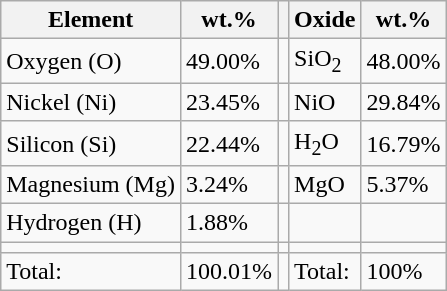<table class="wikitable">
<tr>
<th>Element</th>
<th>wt.%</th>
<th></th>
<th>Oxide</th>
<th>wt.%</th>
</tr>
<tr>
<td>Oxygen (O)</td>
<td>49.00%</td>
<td></td>
<td>SiO<sub>2</sub></td>
<td>48.00%</td>
</tr>
<tr>
<td>Nickel (Ni)</td>
<td>23.45%</td>
<td></td>
<td>NiO</td>
<td>29.84%</td>
</tr>
<tr>
<td>Silicon (Si)</td>
<td>22.44%</td>
<td></td>
<td>H<sub>2</sub>O</td>
<td>16.79%</td>
</tr>
<tr>
<td>Magnesium (Mg)</td>
<td>3.24%</td>
<td></td>
<td>MgO</td>
<td>5.37%</td>
</tr>
<tr>
<td>Hydrogen (H)</td>
<td>1.88%</td>
<td></td>
<td></td>
<td></td>
</tr>
<tr>
<td></td>
<td></td>
<td></td>
<td></td>
<td></td>
</tr>
<tr>
<td>Total:</td>
<td>100.01%</td>
<td></td>
<td>Total:</td>
<td>100%</td>
</tr>
</table>
